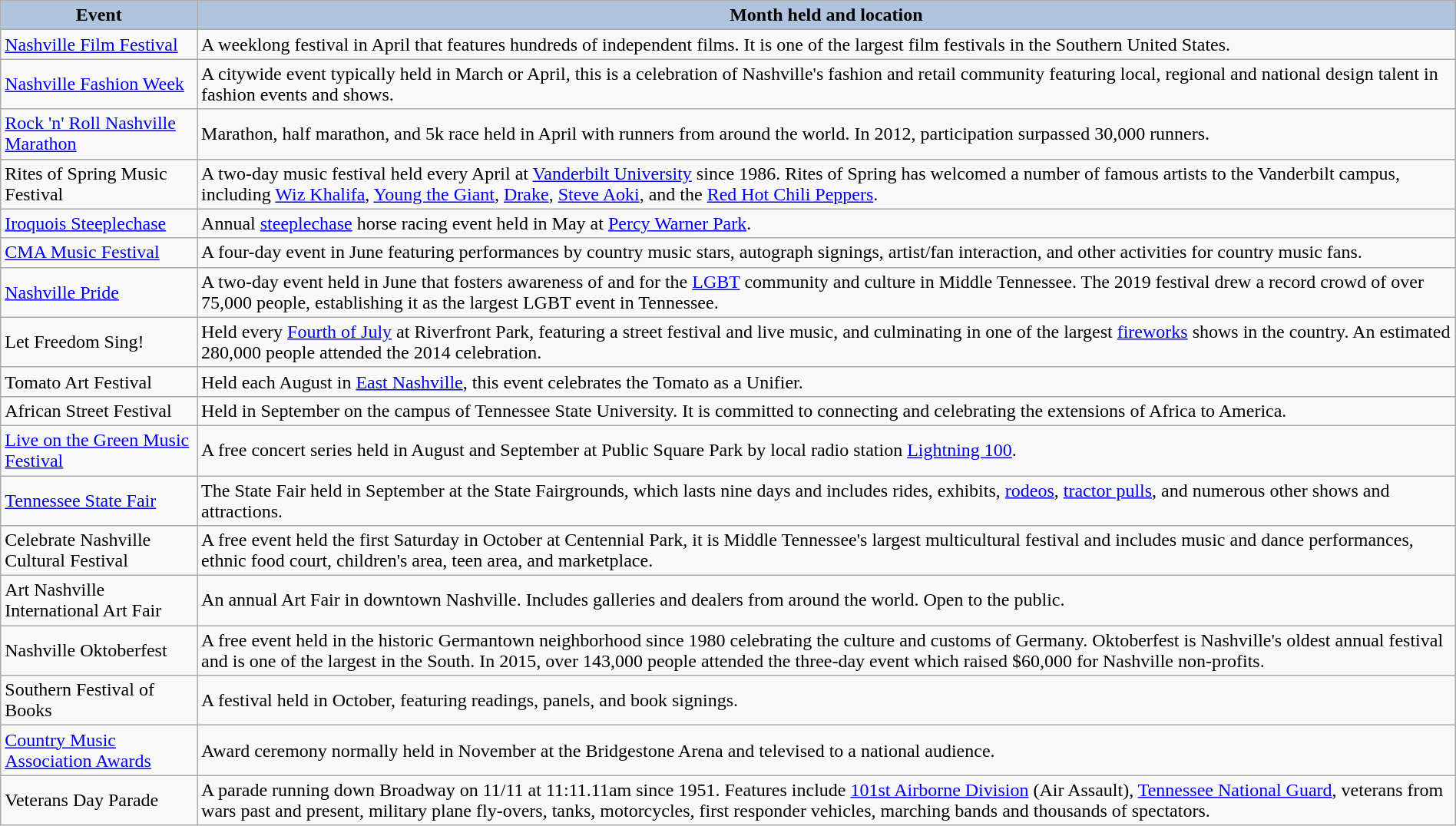<table class="wikitable" style="width:100%;">
<tr>
<th style="background:LightSteelBlue; color:black;">Event</th>
<th style="background:LightSteelBlue; color:black;">Month held and location</th>
</tr>
<tr>
<td><a href='#'>Nashville Film Festival</a></td>
<td>A weeklong festival in April that features hundreds of independent films. It is one of the largest film festivals in the Southern United States.</td>
</tr>
<tr>
<td><a href='#'>Nashville Fashion Week</a></td>
<td>A citywide event typically held in March or April, this is a celebration of Nashville's fashion and retail community featuring local, regional and national design talent in fashion events and shows.</td>
</tr>
<tr>
<td><a href='#'>Rock 'n' Roll Nashville Marathon</a></td>
<td>Marathon, half marathon, and 5k race held in April with runners from around the world. In 2012, participation surpassed 30,000 runners.</td>
</tr>
<tr>
<td>Rites of Spring Music Festival</td>
<td>A two-day music festival held every April at <a href='#'>Vanderbilt University</a> since 1986. Rites of Spring has welcomed a number of famous artists to the Vanderbilt campus, including <a href='#'>Wiz Khalifa</a>, <a href='#'>Young the Giant</a>, <a href='#'>Drake</a>, <a href='#'>Steve Aoki</a>, and the <a href='#'>Red Hot Chili Peppers</a>.</td>
</tr>
<tr>
<td><a href='#'>Iroquois Steeplechase</a></td>
<td>Annual <a href='#'>steeplechase</a> horse racing event held in May at <a href='#'>Percy Warner Park</a>.</td>
</tr>
<tr>
<td><a href='#'>CMA Music Festival</a></td>
<td>A four-day event in June featuring performances by country music stars, autograph signings, artist/fan interaction, and other activities for country music fans.</td>
</tr>
<tr>
<td><a href='#'>Nashville Pride</a></td>
<td>A two-day event held in June that fosters awareness of and for the <a href='#'>LGBT</a> community and culture in Middle Tennessee. The 2019 festival drew a record crowd of over 75,000 people, establishing it as the largest LGBT event in Tennessee.</td>
</tr>
<tr>
<td>Let Freedom Sing!</td>
<td>Held every <a href='#'>Fourth of July</a> at Riverfront Park, featuring a street festival and live music, and culminating in one of the largest <a href='#'>fireworks</a> shows in the country. An estimated 280,000 people attended the 2014 celebration.</td>
</tr>
<tr>
<td>Tomato Art Festival</td>
<td>Held each August in <a href='#'>East Nashville</a>, this event celebrates the Tomato as a Unifier.</td>
</tr>
<tr>
<td>African Street Festival</td>
<td>Held in September on the campus of Tennessee State University. It is committed to connecting and celebrating the extensions of Africa to America.</td>
</tr>
<tr>
<td><a href='#'>Live on the Green Music Festival</a></td>
<td>A free concert series held in August and September at Public Square Park by local radio station <a href='#'>Lightning 100</a>.</td>
</tr>
<tr>
<td><a href='#'>Tennessee State Fair</a></td>
<td>The State Fair held in September at the State Fairgrounds, which lasts nine days and includes rides, exhibits, <a href='#'>rodeos</a>, <a href='#'>tractor pulls</a>, and numerous other shows and attractions.</td>
</tr>
<tr>
<td>Celebrate Nashville Cultural Festival</td>
<td>A free event held the first Saturday in October at Centennial Park, it is Middle Tennessee's largest multicultural festival and includes music and dance performances, ethnic food court, children's area, teen area, and marketplace.</td>
</tr>
<tr>
<td>Art Nashville International Art Fair</td>
<td>An annual Art Fair in downtown Nashville. Includes galleries and dealers from around the world. Open to the public.</td>
</tr>
<tr>
<td>Nashville Oktoberfest</td>
<td>A free event held in the historic Germantown neighborhood since 1980 celebrating the culture and customs of Germany. Oktoberfest is Nashville's oldest annual festival and is one of the largest in the South. In 2015, over 143,000 people attended the three-day event which raised $60,000 for Nashville non-profits.</td>
</tr>
<tr>
<td>Southern Festival of Books</td>
<td>A festival held in October, featuring readings, panels, and book signings.</td>
</tr>
<tr>
<td><a href='#'>Country Music Association Awards</a></td>
<td>Award ceremony normally held in November at the Bridgestone Arena and televised to a national audience.</td>
</tr>
<tr>
<td>Veterans Day Parade</td>
<td>A parade running down Broadway on 11/11 at 11:11.11am since 1951. Features include <a href='#'>101st Airborne Division</a> (Air Assault), <a href='#'>Tennessee National Guard</a>, veterans from wars past and present, military plane fly-overs, tanks, motorcycles, first responder vehicles, marching bands and thousands of spectators.</td>
</tr>
</table>
